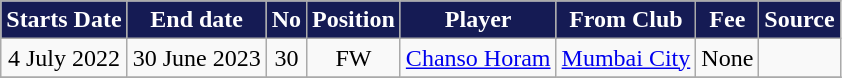<table class="wikitable plainrowheaders sortable">
<tr>
<th style="background:#151B54; color:white;"><strong>Starts Date</strong></th>
<th style="background:#151B54; color:white;text-align:center;"><strong>End date</strong></th>
<th style="background:#151B54; color:white;"><strong>No</strong></th>
<th style="background:#151B54; color:white;"><strong>Position</strong></th>
<th style="background:#151B54; color:white;"><strong>Player</strong></th>
<th style="background:#151B54; color:white;"><strong>From Club</strong></th>
<th style="background:#151B54; color:white;"><strong>Fee</strong></th>
<th style="background:#151B54; color:white;"><strong>Source</strong></th>
</tr>
<tr>
<td align=center>4 July 2022</td>
<td align=center>30 June 2023</td>
<td align=center>30</td>
<td align=center>FW</td>
<td> <a href='#'>Chanso Horam</a></td>
<td><a href='#'>Mumbai City</a></td>
<td>None</td>
<td></td>
</tr>
<tr>
</tr>
</table>
